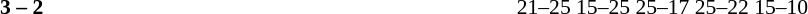<table width=100% cellspacing=1>
<tr>
<th width=20%></th>
<th width=12%></th>
<th width=20%></th>
<th width=33%></th>
<td></td>
</tr>
<tr style=font-size:90%>
<td align=right><strong></strong></td>
<td align=center><strong>3 – 2</strong></td>
<td></td>
<td>21–25 15–25 25–17 25–22 15–10</td>
</tr>
</table>
